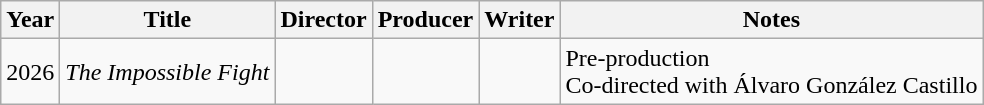<table class= wikitable sortable>
<tr>
<th>Year</th>
<th>Title</th>
<th>Director</th>
<th>Producer</th>
<th>Writer</th>
<th>Notes</th>
</tr>
<tr>
<td>2026</td>
<td><em>The Impossible Fight</em></td>
<td></td>
<td></td>
<td></td>
<td>Pre-production<br>Co-directed with Álvaro González Castillo</td>
</tr>
</table>
